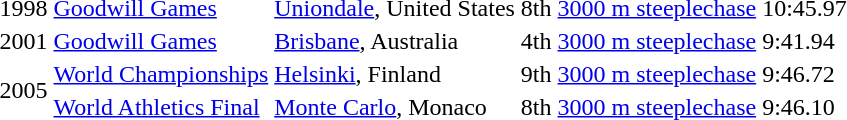<table>
<tr>
<td>1998</td>
<td><a href='#'>Goodwill Games</a></td>
<td><a href='#'>Uniondale</a>, United States</td>
<td>8th</td>
<td><a href='#'>3000 m steeplechase</a></td>
<td>10:45.97</td>
</tr>
<tr>
<td>2001</td>
<td><a href='#'>Goodwill Games</a></td>
<td><a href='#'>Brisbane</a>, Australia</td>
<td>4th</td>
<td><a href='#'>3000 m steeplechase</a></td>
<td>9:41.94</td>
</tr>
<tr>
<td rowspan=2>2005</td>
<td><a href='#'>World Championships</a></td>
<td><a href='#'>Helsinki</a>, Finland</td>
<td>9th</td>
<td><a href='#'>3000 m steeplechase</a></td>
<td>9:46.72</td>
</tr>
<tr>
<td><a href='#'>World Athletics Final</a></td>
<td><a href='#'>Monte Carlo</a>, Monaco</td>
<td>8th</td>
<td><a href='#'>3000 m steeplechase</a></td>
<td>9:46.10</td>
</tr>
<tr>
</tr>
</table>
